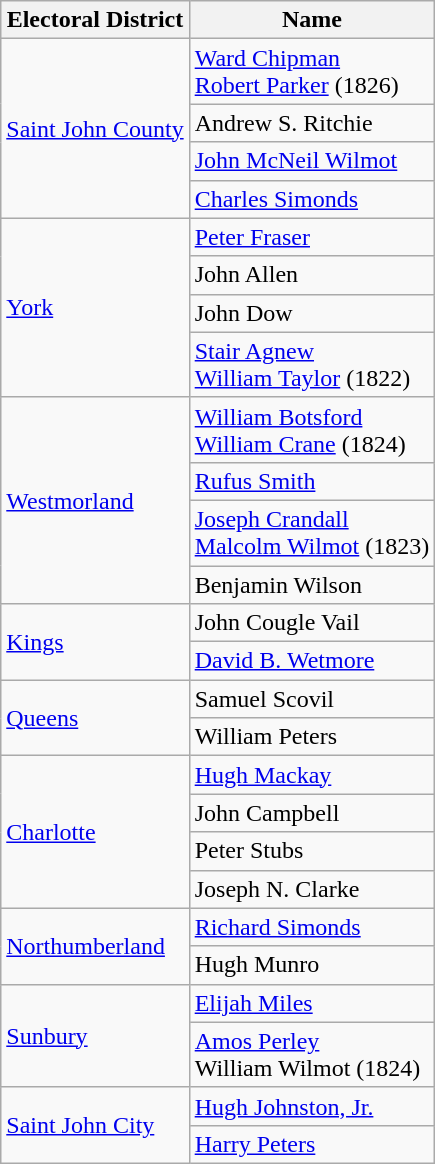<table class="wikitable">
<tr>
<th>Electoral District</th>
<th>Name</th>
</tr>
<tr>
<td rowspan="4"><a href='#'>Saint John County</a></td>
<td><a href='#'>Ward Chipman</a><br><a href='#'>Robert Parker</a> (1826)</td>
</tr>
<tr>
<td>Andrew S. Ritchie</td>
</tr>
<tr>
<td><a href='#'>John McNeil Wilmot</a></td>
</tr>
<tr>
<td><a href='#'>Charles Simonds</a></td>
</tr>
<tr>
<td rowspan="4"><a href='#'>York</a></td>
<td><a href='#'>Peter Fraser</a></td>
</tr>
<tr>
<td>John Allen</td>
</tr>
<tr>
<td>John Dow</td>
</tr>
<tr>
<td><a href='#'>Stair Agnew</a><br><a href='#'>William Taylor</a> (1822)</td>
</tr>
<tr>
<td rowspan="4"><a href='#'>Westmorland</a></td>
<td><a href='#'>William Botsford</a><br><a href='#'>William Crane</a> (1824)</td>
</tr>
<tr>
<td><a href='#'>Rufus Smith</a></td>
</tr>
<tr>
<td><a href='#'>Joseph Crandall</a><br><a href='#'>Malcolm Wilmot</a> (1823)</td>
</tr>
<tr>
<td>Benjamin Wilson</td>
</tr>
<tr>
<td rowspan="2"><a href='#'>Kings</a></td>
<td>John Cougle Vail</td>
</tr>
<tr>
<td><a href='#'>David B. Wetmore</a></td>
</tr>
<tr>
<td rowspan="2"><a href='#'>Queens</a></td>
<td>Samuel Scovil</td>
</tr>
<tr>
<td>William Peters</td>
</tr>
<tr>
<td rowspan="4"><a href='#'>Charlotte</a></td>
<td><a href='#'>Hugh Mackay</a></td>
</tr>
<tr>
<td>John Campbell</td>
</tr>
<tr>
<td>Peter Stubs</td>
</tr>
<tr>
<td>Joseph N. Clarke</td>
</tr>
<tr>
<td rowspan="2"><a href='#'>Northumberland</a></td>
<td><a href='#'>Richard Simonds</a></td>
</tr>
<tr>
<td>Hugh Munro</td>
</tr>
<tr>
<td rowspan="2"><a href='#'>Sunbury</a></td>
<td><a href='#'>Elijah Miles</a></td>
</tr>
<tr>
<td><a href='#'>Amos Perley</a><br>William Wilmot (1824)</td>
</tr>
<tr>
<td rowspan="2"><a href='#'>Saint John City</a></td>
<td><a href='#'>Hugh Johnston, Jr.</a></td>
</tr>
<tr>
<td><a href='#'>Harry Peters</a></td>
</tr>
</table>
